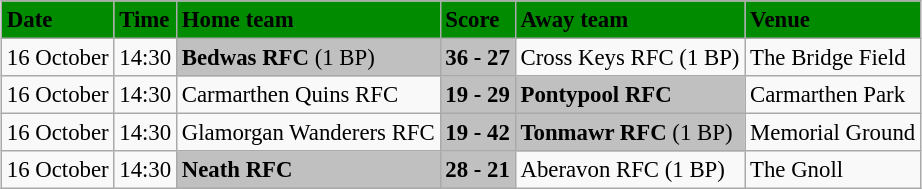<table class="wikitable" style="margin:0.5em auto; font-size:95%">
<tr bgcolor="#008B00">
<td><strong>Date</strong></td>
<td><strong>Time</strong></td>
<td><strong>Home team</strong></td>
<td><strong>Score</strong></td>
<td><strong>Away team</strong></td>
<td><strong>Venue</strong></td>
</tr>
<tr>
<td>16 October</td>
<td>14:30</td>
<td bgcolor="silver"><strong>Bedwas RFC</strong> (1 BP)</td>
<td bgcolor="silver"><strong>36 - 27</strong></td>
<td>Cross Keys RFC (1 BP)</td>
<td>The Bridge Field</td>
</tr>
<tr>
<td>16 October</td>
<td>14:30</td>
<td>Carmarthen Quins RFC</td>
<td bgcolor="silver"><strong>19 - 29</strong></td>
<td bgcolor="silver"><strong>Pontypool RFC</strong></td>
<td>Carmarthen Park</td>
</tr>
<tr>
<td>16 October</td>
<td>14:30</td>
<td>Glamorgan Wanderers RFC</td>
<td bgcolor="silver"><strong>19 - 42</strong></td>
<td bgcolor="silver"><strong>Tonmawr RFC</strong> (1 BP)</td>
<td>Memorial Ground</td>
</tr>
<tr>
<td>16 October</td>
<td>14:30</td>
<td bgcolor="silver"><strong>Neath RFC</strong></td>
<td bgcolor="silver"><strong>28 - 21</strong></td>
<td>Aberavon RFC (1 BP)</td>
<td>The Gnoll</td>
</tr>
</table>
